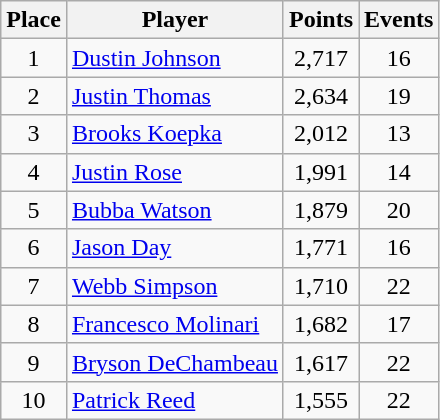<table class="wikitable">
<tr>
<th>Place</th>
<th>Player</th>
<th>Points</th>
<th>Events</th>
</tr>
<tr>
<td align=center>1</td>
<td> <a href='#'>Dustin Johnson</a></td>
<td align=center>2,717</td>
<td align=center>16</td>
</tr>
<tr>
<td align=center>2</td>
<td> <a href='#'>Justin Thomas</a></td>
<td align=center>2,634</td>
<td align=center>19</td>
</tr>
<tr>
<td align=center>3</td>
<td> <a href='#'>Brooks Koepka</a></td>
<td align=center>2,012</td>
<td align=center>13</td>
</tr>
<tr>
<td align=center>4</td>
<td> <a href='#'>Justin Rose</a></td>
<td align=center>1,991</td>
<td align=center>14</td>
</tr>
<tr>
<td align=center>5</td>
<td> <a href='#'>Bubba Watson</a></td>
<td align=center>1,879</td>
<td align=center>20</td>
</tr>
<tr>
<td align=center>6</td>
<td> <a href='#'>Jason Day</a></td>
<td align=center>1,771</td>
<td align=center>16</td>
</tr>
<tr>
<td align=center>7</td>
<td> <a href='#'>Webb Simpson</a></td>
<td align=center>1,710</td>
<td align=center>22</td>
</tr>
<tr>
<td align=center>8</td>
<td> <a href='#'>Francesco Molinari</a></td>
<td align=center>1,682</td>
<td align=center>17</td>
</tr>
<tr>
<td align=center>9</td>
<td> <a href='#'>Bryson DeChambeau</a></td>
<td align=center>1,617</td>
<td align=center>22</td>
</tr>
<tr>
<td align=center>10</td>
<td> <a href='#'>Patrick Reed</a></td>
<td align=center>1,555</td>
<td align=center>22</td>
</tr>
</table>
